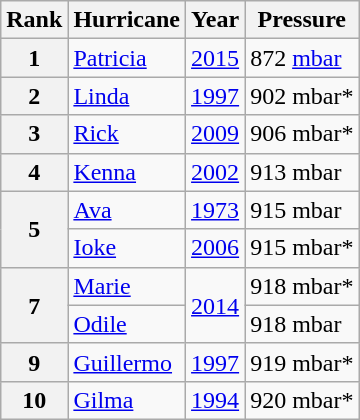<table class="wikitable plainrowheaders">
<tr>
<th scope="col">Rank</th>
<th scope="col">Hurricane</th>
<th scope="col">Year</th>
<th scope="col">Pressure</th>
</tr>
<tr>
<th>1</th>
<td scope="row"><a href='#'>Patricia</a></td>
<td><a href='#'>2015</a></td>
<td>872 <a href='#'>mbar</a></td>
</tr>
<tr>
<th>2</th>
<td scope="row"><a href='#'>Linda</a></td>
<td><a href='#'>1997</a></td>
<td>902 mbar*</td>
</tr>
<tr>
<th>3</th>
<td scope="row"><a href='#'>Rick</a></td>
<td><a href='#'>2009</a></td>
<td>906 mbar*</td>
</tr>
<tr>
<th>4</th>
<td scope="row"><a href='#'>Kenna</a></td>
<td><a href='#'>2002</a></td>
<td>913 mbar</td>
</tr>
<tr>
<th rowspan=2>5</th>
<td scope="row"><a href='#'>Ava</a></td>
<td><a href='#'>1973</a></td>
<td>915 mbar</td>
</tr>
<tr>
<td scope="row"><a href='#'>Ioke</a></td>
<td><a href='#'>2006</a></td>
<td>915 mbar*</td>
</tr>
<tr>
<th rowspan=2>7</th>
<td scope="row"><a href='#'>Marie</a></td>
<td rowspan=2><a href='#'>2014</a></td>
<td>918 mbar*</td>
</tr>
<tr>
<td scope="row"><a href='#'>Odile</a></td>
<td>918 mbar</td>
</tr>
<tr>
<th>9</th>
<td scope="row"><a href='#'>Guillermo</a></td>
<td><a href='#'>1997</a></td>
<td>919 mbar*</td>
</tr>
<tr>
<th>10</th>
<td scope="row"><a href='#'>Gilma</a></td>
<td><a href='#'>1994</a></td>
<td>920 mbar*</td>
</tr>
</table>
